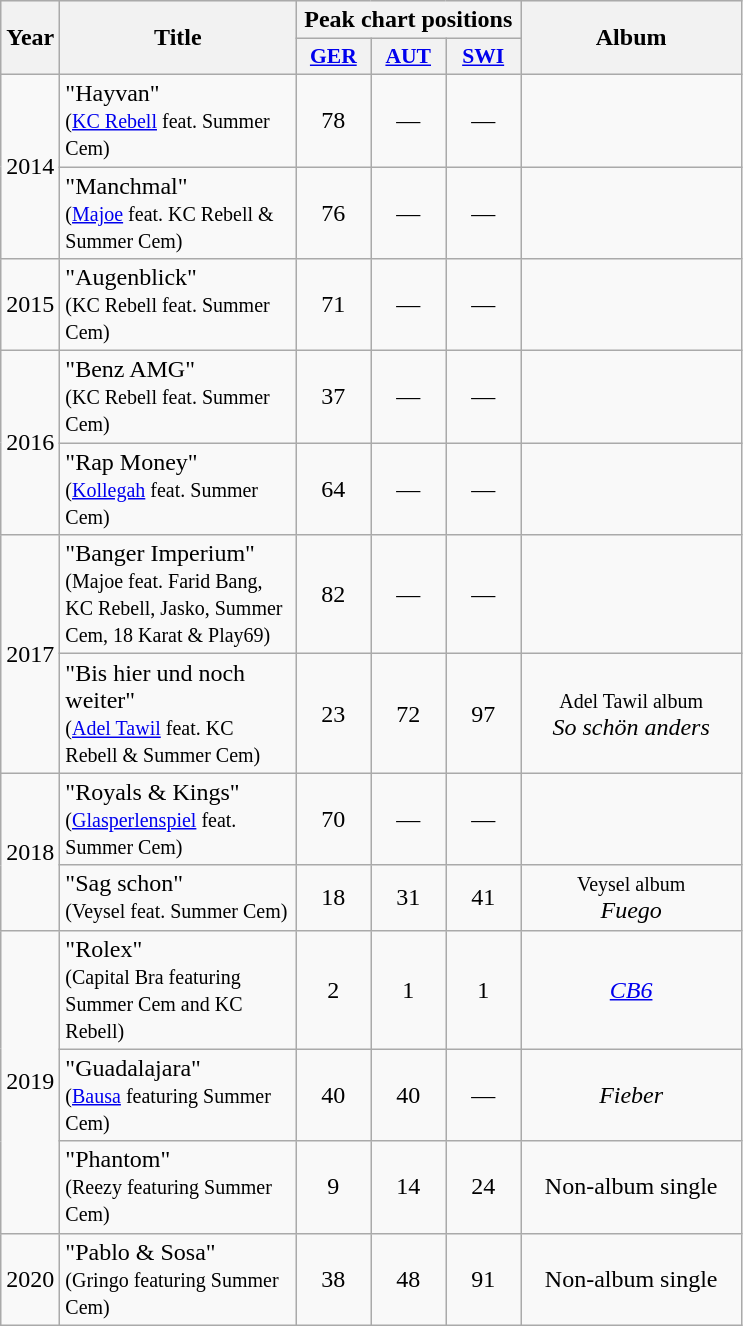<table class="wikitable">
<tr style="background: #eeeeee;">
<th style="width: 20px;" rowspan="2">Year</th>
<th style="width: 150px;" rowspan="2">Title</th>
<th colspan="3">Peak chart positions</th>
<th style="width: 140px;" rowspan="2">Album</th>
</tr>
<tr style="background: #eeeeee;">
<th scope="col" style="width:3em;font-size:90%;"><a href='#'>GER</a><br></th>
<th scope="col" style="width:3em;font-size:90%;"><a href='#'>AUT</a><br></th>
<th scope="col" style="width:3em;font-size:90%;"><a href='#'>SWI</a><br></th>
</tr>
<tr>
<td rowspan="2">2014</td>
<td>"Hayvan" <br><small>(<a href='#'>KC Rebell</a> feat. Summer Cem)</small></td>
<td align="center">78</td>
<td align="center">—</td>
<td align="center">—</td>
<td></td>
</tr>
<tr>
<td>"Manchmal" <br><small>(<a href='#'>Majoe</a> feat. KC Rebell & Summer Cem)</small></td>
<td align="center">76</td>
<td align="center">—</td>
<td align="center">—</td>
<td></td>
</tr>
<tr>
<td>2015</td>
<td>"Augenblick" <br><small>(KC Rebell feat. Summer Cem)</small></td>
<td align="center">71</td>
<td align="center">—</td>
<td align="center">—</td>
<td></td>
</tr>
<tr>
<td rowspan="2">2016</td>
<td>"Benz AMG" <br><small>(KC Rebell feat. Summer Cem)</small></td>
<td align="center">37</td>
<td align="center">—</td>
<td align="center">—</td>
<td></td>
</tr>
<tr>
<td>"Rap Money" <br><small>(<a href='#'>Kollegah</a> feat. Summer Cem)</small></td>
<td align="center">64</td>
<td align="center">—</td>
<td align="center">—</td>
<td></td>
</tr>
<tr>
<td rowspan="2">2017</td>
<td>"Banger Imperium" <br><small>(Majoe feat. Farid Bang, KC Rebell, Jasko, Summer Cem, 18 Karat & Play69)</small></td>
<td align="center">82</td>
<td align="center">—</td>
<td align="center">—</td>
<td></td>
</tr>
<tr>
<td>"Bis hier und noch weiter" <br><small>(<a href='#'>Adel Tawil</a> feat. KC Rebell & Summer Cem)</small></td>
<td align="center">23</td>
<td align="center">72</td>
<td align="center">97</td>
<td align="center"><small>Adel Tawil album</small><br><em>So schön anders</em></td>
</tr>
<tr>
<td rowspan="2">2018</td>
<td>"Royals & Kings" <br><small>(<a href='#'>Glasperlenspiel</a> feat. Summer Cem)</small></td>
<td align="center">70</td>
<td align="center">—</td>
<td align="center">—</td>
<td></td>
</tr>
<tr>
<td>"Sag schon" <br><small>(Veysel feat. Summer Cem)</small></td>
<td align="center">18</td>
<td align="center">31</td>
<td align="center">41</td>
<td align="center"><small>Veysel album</small><br><em>Fuego</em></td>
</tr>
<tr>
<td rowspan="3">2019</td>
<td>"Rolex" <br><small>(Capital Bra featuring Summer Cem and KC Rebell)</small></td>
<td align="center">2</td>
<td align="center">1</td>
<td align="center">1</td>
<td align="center"><em><a href='#'>CB6</a></em></td>
</tr>
<tr>
<td>"Guadalajara" <br><small>(<a href='#'>Bausa</a> featuring Summer Cem)</small></td>
<td align="center">40</td>
<td align="center">40</td>
<td align="center">—</td>
<td align="center"><em>Fieber</em></td>
</tr>
<tr>
<td>"Phantom" <br><small>(Reezy featuring Summer Cem)</small></td>
<td align="center">9</td>
<td align="center">14</td>
<td align="center">24</td>
<td align="center">Non-album single</td>
</tr>
<tr>
<td>2020</td>
<td>"Pablo & Sosa" <br><small>(Gringo featuring Summer Cem)</small></td>
<td align="center">38</td>
<td align="center">48</td>
<td align="center">91</td>
<td align="center">Non-album single</td>
</tr>
</table>
